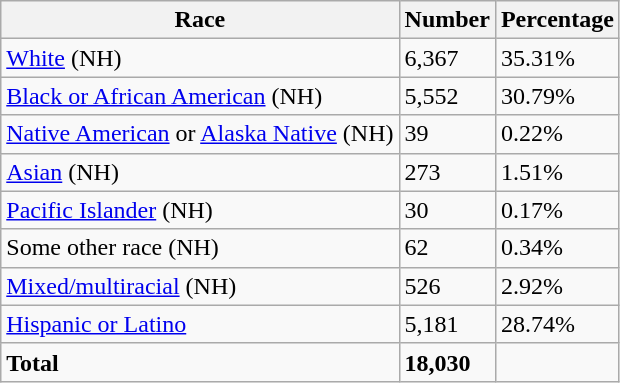<table class="wikitable">
<tr>
<th>Race</th>
<th>Number</th>
<th>Percentage</th>
</tr>
<tr>
<td><a href='#'>White</a> (NH)</td>
<td>6,367</td>
<td>35.31%</td>
</tr>
<tr>
<td><a href='#'>Black or African American</a> (NH)</td>
<td>5,552</td>
<td>30.79%</td>
</tr>
<tr>
<td><a href='#'>Native American</a> or <a href='#'>Alaska Native</a> (NH)</td>
<td>39</td>
<td>0.22%</td>
</tr>
<tr>
<td><a href='#'>Asian</a> (NH)</td>
<td>273</td>
<td>1.51%</td>
</tr>
<tr>
<td><a href='#'>Pacific Islander</a> (NH)</td>
<td>30</td>
<td>0.17%</td>
</tr>
<tr>
<td>Some other race (NH)</td>
<td>62</td>
<td>0.34%</td>
</tr>
<tr>
<td><a href='#'>Mixed/multiracial</a> (NH)</td>
<td>526</td>
<td>2.92%</td>
</tr>
<tr>
<td><a href='#'>Hispanic or Latino</a></td>
<td>5,181</td>
<td>28.74%</td>
</tr>
<tr>
<td><strong>Total</strong></td>
<td><strong>18,030</strong></td>
<td></td>
</tr>
</table>
